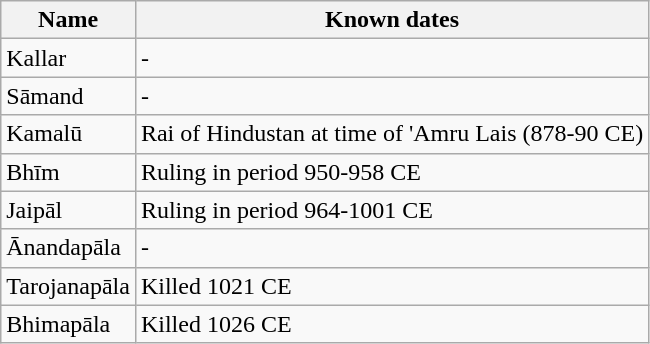<table class="wikitable">
<tr>
<th>Name</th>
<th>Known dates</th>
</tr>
<tr>
<td>Kallar</td>
<td>-</td>
</tr>
<tr>
<td>Sāmand</td>
<td>-</td>
</tr>
<tr>
<td>Kamalū</td>
<td>Rai of Hindustan at time of 'Amru Lais (878-90 CE)</td>
</tr>
<tr>
<td>Bhīm</td>
<td>Ruling in period 950-958 CE</td>
</tr>
<tr>
<td>Jaipāl</td>
<td>Ruling in period 964-1001 CE</td>
</tr>
<tr>
<td>Ānandapāla</td>
<td>-</td>
</tr>
<tr>
<td>Tarojanapāla</td>
<td>Killed 1021 CE</td>
</tr>
<tr>
<td>Bhimapāla</td>
<td>Killed 1026 CE</td>
</tr>
</table>
